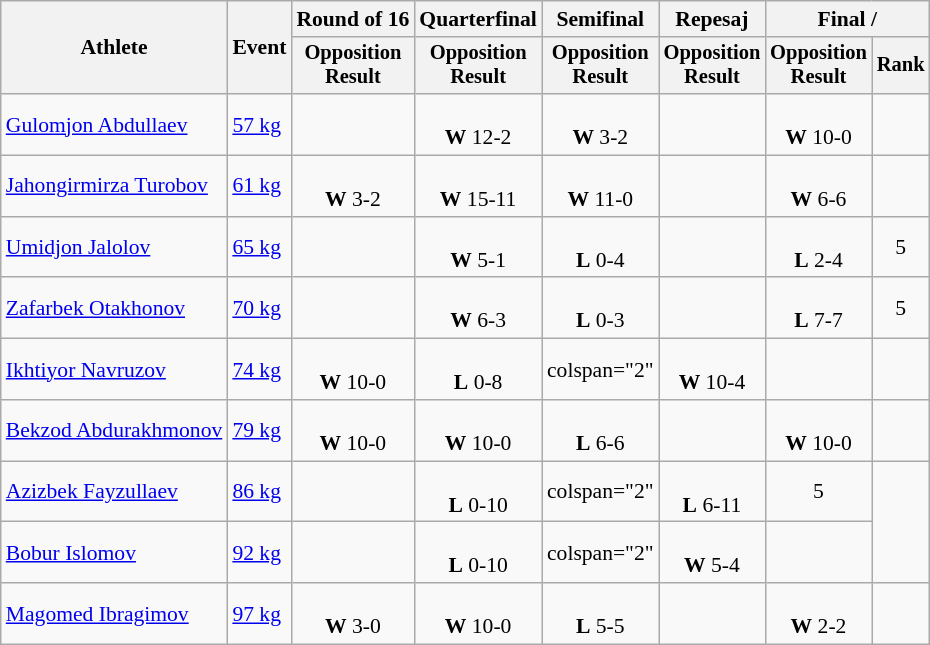<table class=wikitable style=font-size:90%;text-align:center>
<tr>
<th rowspan=2>Athlete</th>
<th rowspan=2>Event</th>
<th>Round of 16</th>
<th>Quarterfinal</th>
<th>Semifinal</th>
<th>Repesaj</th>
<th colspan=2>Final / </th>
</tr>
<tr style=font-size:95%>
<th>Opposition<br>Result</th>
<th>Opposition<br>Result</th>
<th>Opposition<br>Result</th>
<th>Opposition<br>Result</th>
<th>Opposition<br>Result</th>
<th>Rank</th>
</tr>
<tr>
<td align=left><a href='#'>Gulomjon Abdullaev</a></td>
<td align=left><a href='#'>57 kg</a></td>
<td></td>
<td><br><strong>W</strong> 12-2</td>
<td><br><strong>W</strong> 3-2</td>
<td></td>
<td><br><strong>W</strong> 10-0</td>
<td></td>
</tr>
<tr>
<td align=left><a href='#'>Jahongirmirza Turobov</a></td>
<td align=left><a href='#'>61 kg</a></td>
<td><br><strong>W</strong> 3-2</td>
<td><br><strong>W</strong> 15-11</td>
<td><br><strong>W</strong> 11-0</td>
<td></td>
<td><br><strong>W</strong> 6-6</td>
<td></td>
</tr>
<tr>
<td align=left><a href='#'>Umidjon Jalolov</a></td>
<td align=left><a href='#'>65 kg</a></td>
<td></td>
<td><br><strong>W</strong> 5-1</td>
<td><br><strong>L</strong> 0-4</td>
<td></td>
<td><br><strong>L</strong> 2-4</td>
<td>5</td>
</tr>
<tr>
<td align=left><a href='#'>Zafarbek Otakhonov</a></td>
<td align=left><a href='#'>70 kg</a></td>
<td></td>
<td><br><strong>W</strong> 6-3</td>
<td><br><strong>L</strong> 0-3</td>
<td></td>
<td><br><strong>L</strong> 7-7</td>
<td>5</td>
</tr>
<tr>
<td align=left><a href='#'>Ikhtiyor Navruzov</a></td>
<td align=left><a href='#'>74 kg</a></td>
<td><br><strong>W</strong> 10-0</td>
<td><br><strong>L</strong> 0-8</td>
<td>colspan="2" </td>
<td><br><strong>W</strong> 10-4</td>
<td></td>
</tr>
<tr>
<td align=left><a href='#'>Bekzod Abdurakhmonov</a></td>
<td align=left><a href='#'>79 kg</a></td>
<td><br><strong>W</strong> 10-0</td>
<td><br><strong>W</strong> 10-0</td>
<td><br><strong>L</strong> 6-6</td>
<td></td>
<td><br><strong>W</strong> 10-0</td>
<td></td>
</tr>
<tr>
<td align=left><a href='#'>Azizbek Fayzullaev</a></td>
<td align=left><a href='#'>86 kg</a></td>
<td></td>
<td><br><strong>L</strong> 0-10</td>
<td>colspan="2" </td>
<td><br><strong>L</strong> 6-11</td>
<td>5</td>
</tr>
<tr>
<td align=left><a href='#'>Bobur Islomov</a></td>
<td align=left><a href='#'>92 kg</a></td>
<td></td>
<td><br><strong>L</strong> 0-10</td>
<td>colspan="2" </td>
<td><br><strong>W</strong> 5-4</td>
<td></td>
</tr>
<tr>
<td align=left><a href='#'>Magomed Ibragimov</a></td>
<td align=left><a href='#'>97 kg</a></td>
<td><br><strong>W</strong> 3-0</td>
<td><br><strong>W</strong> 10-0</td>
<td><br><strong>L</strong> 5-5</td>
<td></td>
<td><br><strong>W</strong> 2-2</td>
<td></td>
</tr>
</table>
